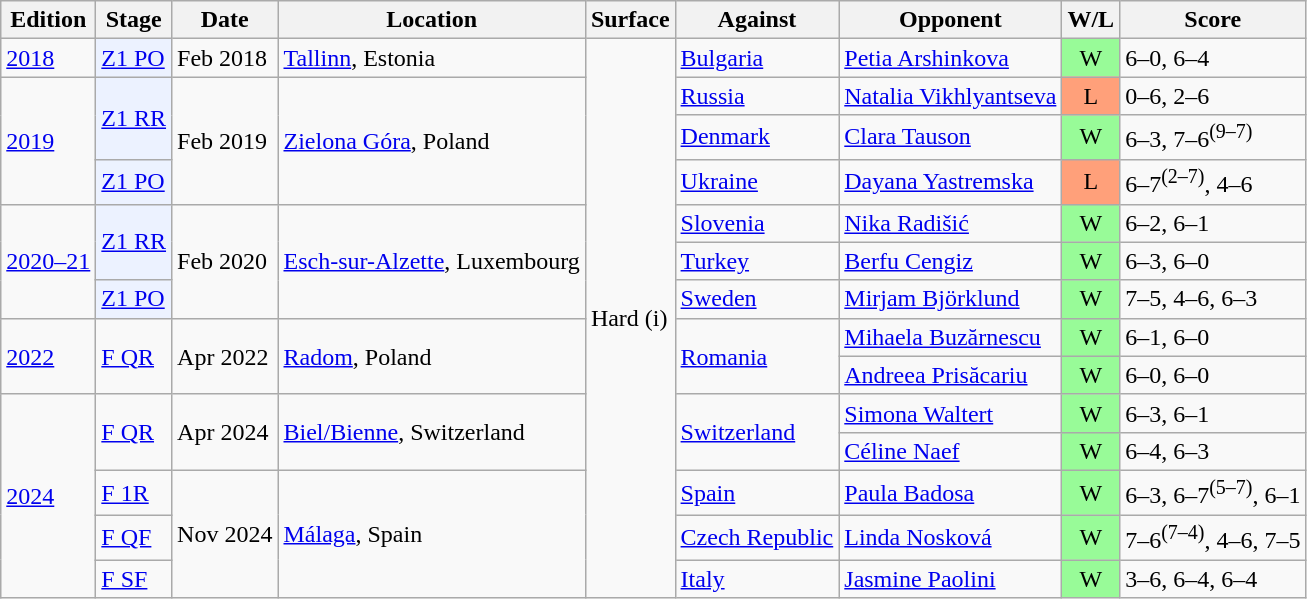<table class="wikitable sortable">
<tr>
<th scope="col">Edition</th>
<th scope="col">Stage</th>
<th scope="col">Date</th>
<th scope="col">Location</th>
<th scope="col">Surface</th>
<th scope="col">Against</th>
<th scope="col">Opponent</th>
<th scope="col">W/L</th>
<th scope="col" class="unsortable">Score</th>
</tr>
<tr>
<td><a href='#'>2018</a></td>
<td style="background:#ecf2ff;"><a href='#'>Z1 PO</a></td>
<td>Feb 2018</td>
<td><a href='#'>Tallinn</a>, Estonia</td>
<td rowspan="14">Hard (i)</td>
<td> <a href='#'>Bulgaria</a></td>
<td><a href='#'>Petia Arshinkova</a></td>
<td style="text-align:center; background:#98fb98;">W</td>
<td>6–0, 6–4</td>
</tr>
<tr>
<td rowspan="3"><a href='#'>2019</a></td>
<td style="background:#ecf2ff;" rowspan="2"><a href='#'>Z1 RR</a></td>
<td rowspan="3">Feb 2019</td>
<td rowspan="3"><a href='#'>Zielona Góra</a>, Poland</td>
<td> <a href='#'>Russia</a></td>
<td><a href='#'>Natalia Vikhlyantseva</a></td>
<td style="text-align:center; background:#ffa07a;">L</td>
<td>0–6, 2–6</td>
</tr>
<tr>
<td> <a href='#'>Denmark</a></td>
<td><a href='#'>Clara Tauson</a></td>
<td style="text-align:center; background:#98fb98;">W</td>
<td>6–3, 7–6<sup>(9–7)</sup></td>
</tr>
<tr>
<td style="background:#ecf2ff;"><a href='#'>Z1 PO</a></td>
<td> <a href='#'>Ukraine</a></td>
<td><a href='#'>Dayana Yastremska</a></td>
<td style="text-align:center; background:#ffa07a;">L</td>
<td>6–7<sup>(2–7)</sup>, 4–6</td>
</tr>
<tr>
<td rowspan="3"><a href='#'>2020–21</a></td>
<td style="background:#ecf2ff;" rowspan="2"><a href='#'>Z1 RR</a></td>
<td rowspan="3">Feb 2020</td>
<td rowspan="3"><a href='#'>Esch-sur-Alzette</a>, Luxembourg</td>
<td> <a href='#'>Slovenia</a></td>
<td><a href='#'>Nika Radišić</a></td>
<td style="text-align:center; background:#98fb98;">W</td>
<td>6–2, 6–1</td>
</tr>
<tr>
<td> <a href='#'>Turkey</a></td>
<td><a href='#'>Berfu Cengiz</a></td>
<td style="text-align:center; background:#98fb98;">W</td>
<td>6–3, 6–0</td>
</tr>
<tr>
<td style="background:#ecf2ff;"><a href='#'>Z1 PO</a></td>
<td> <a href='#'>Sweden</a></td>
<td><a href='#'>Mirjam Björklund</a></td>
<td style="text-align:center; background:#98fb98;">W</td>
<td>7–5, 4–6, 6–3</td>
</tr>
<tr>
<td rowspan="2"><a href='#'>2022</a></td>
<td style="background:ecf2ff" rowspan="2"><a href='#'>F QR</a></td>
<td rowspan="2">Apr 2022</td>
<td rowspan="2"><a href='#'>Radom</a>, Poland</td>
<td rowspan="2"> <a href='#'>Romania</a></td>
<td><a href='#'>Mihaela Buzărnescu</a></td>
<td style="text-align:center; background:#98fb98;">W</td>
<td>6–1, 6–0</td>
</tr>
<tr>
<td><a href='#'>Andreea Prisăcariu</a></td>
<td style="text-align:center; background:#98fb98;">W</td>
<td>6–0, 6–0</td>
</tr>
<tr>
<td rowspan="5"><a href='#'>2024</a></td>
<td style="background:ecf2ff" rowspan="2"><a href='#'>F QR</a></td>
<td rowspan="2">Apr 2024</td>
<td rowspan="2"><a href='#'>Biel/Bienne</a>, Switzerland</td>
<td rowspan="2"> <a href='#'>Switzerland</a></td>
<td><a href='#'>Simona Waltert</a></td>
<td style="text-align:center; background:#98fb98;">W</td>
<td>6–3, 6–1</td>
</tr>
<tr>
<td><a href='#'>Céline Naef</a></td>
<td style="text-align:center; background:#98fb98;">W</td>
<td>6–4, 6–3</td>
</tr>
<tr>
<td style="background:ecf2ff" rowspan="1"><a href='#'>F 1R</a></td>
<td rowspan="3">Nov 2024</td>
<td rowspan="3"><a href='#'>Málaga</a>, Spain</td>
<td rowspan="1"> <a href='#'>Spain</a></td>
<td><a href='#'>Paula Badosa</a></td>
<td style="text-align:center; background:#98fb98;">W</td>
<td>6–3, 6–7<sup>(5–7)</sup>, 6–1</td>
</tr>
<tr>
<td style="background:ecf2ff" rowspan="1"><a href='#'>F QF</a></td>
<td rowspan="1"> <a href='#'>Czech Republic</a></td>
<td><a href='#'>Linda Nosková</a></td>
<td style="text-align:center; background:#98fb98;">W</td>
<td>7–6<sup>(7–4)</sup>, 4–6, 7–5</td>
</tr>
<tr>
<td style="background:ecf2ff" rowspan="1"><a href='#'>F SF</a></td>
<td rowspan="1"> <a href='#'>Italy</a></td>
<td><a href='#'>Jasmine Paolini</a></td>
<td style="text-align:center; background:#98fb98;">W</td>
<td>3–6, 6–4, 6–4</td>
</tr>
</table>
